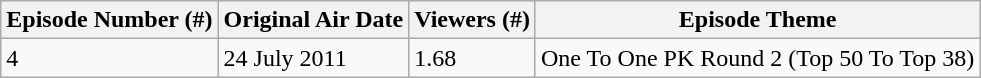<table class="wikitable">
<tr>
<th>Episode Number (#)</th>
<th>Original Air Date</th>
<th>Viewers (#)</th>
<th>Episode Theme</th>
</tr>
<tr>
<td>4</td>
<td>24 July 2011</td>
<td>1.68</td>
<td>One To One PK Round 2 (Top 50 To Top 38)</td>
</tr>
</table>
